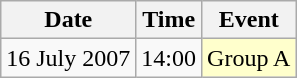<table class = "wikitable" style="text-align:center;">
<tr>
<th>Date</th>
<th>Time</th>
<th>Event</th>
</tr>
<tr>
<td>16 July 2007</td>
<td>14:00</td>
<td bgcolor=ffffcc>Group A</td>
</tr>
</table>
